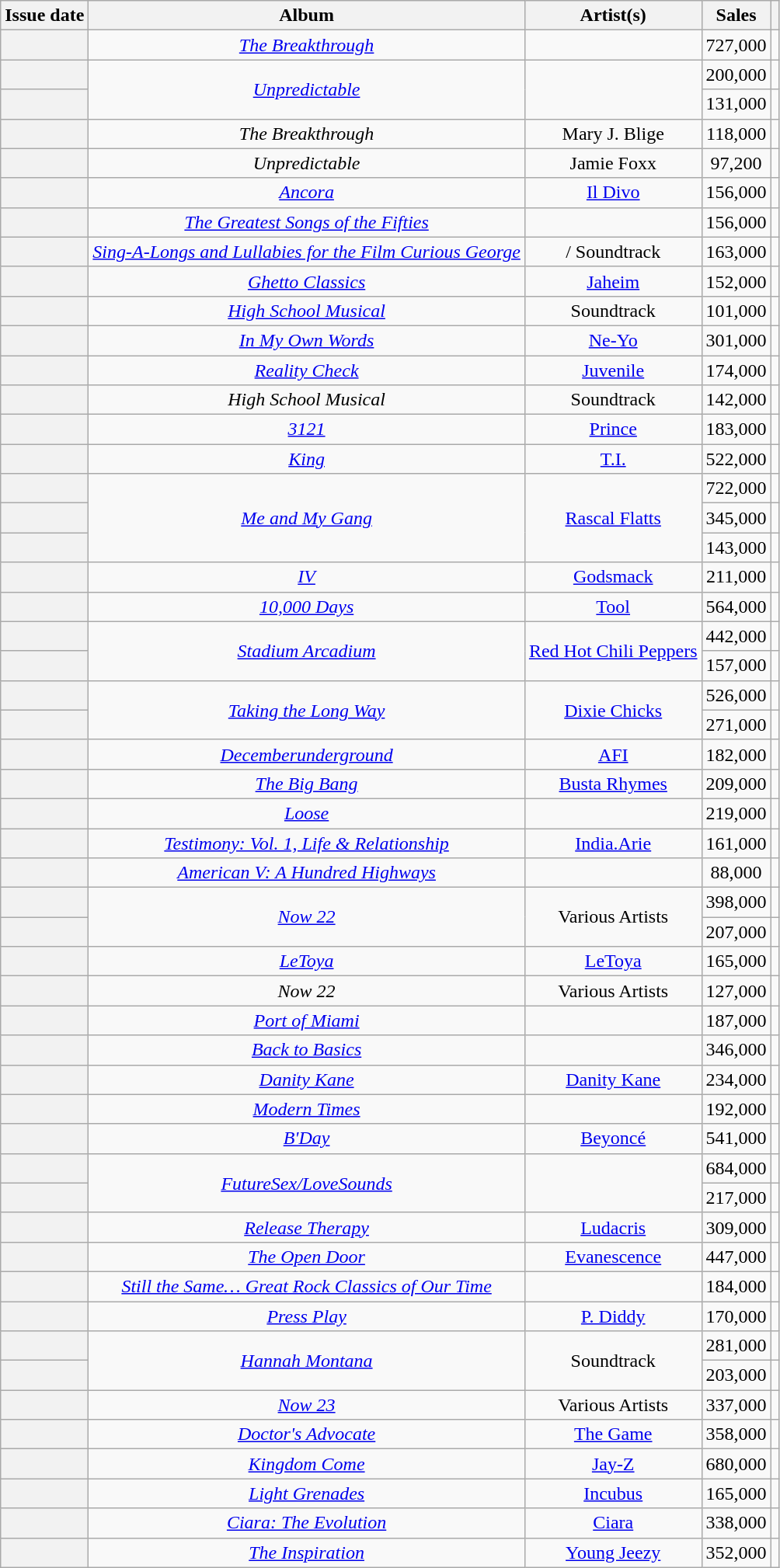<table class="wikitable sortable plainrowheaders" style="text-align: center">
<tr>
<th scope=col>Issue date</th>
<th scope=col>Album</th>
<th scope=col>Artist(s)</th>
<th scope=col>Sales</th>
<th scope=col class="unsortable"></th>
</tr>
<tr>
<th scope="row"></th>
<td style="text-align: center;"><em><a href='#'>The Breakthrough</a></em></td>
<td style="text-align: center;"></td>
<td style="text-align: center;">727,000</td>
<td style="text-align: center;"></td>
</tr>
<tr>
<th scope="row"></th>
<td style="text-align: center;" rowspan=2><em><a href='#'>Unpredictable</a></em></td>
<td style="text-align: center;" rowspan=2></td>
<td style="text-align: center;" rowspan=1>200,000</td>
<td style="text-align: center;"></td>
</tr>
<tr>
<th scope="row"></th>
<td style="text-align: center;" rowspan=1>131,000</td>
<td style="text-align: center;"></td>
</tr>
<tr>
<th scope="row"></th>
<td style="text-align: center;"><em>The Breakthrough</em></td>
<td style="text-align: center;" data-sort-value="Blige, Mary J.">Mary J. Blige</td>
<td style="text-align: center;">118,000</td>
<td style="text-align: center;"></td>
</tr>
<tr>
<th scope="row"></th>
<td style="text-align: center;"><em>Unpredictable</em></td>
<td style="text-align: center;" data-sort-value="Foxx, Jamie">Jamie Foxx</td>
<td style="text-align: center;">97,200</td>
<td style="text-align: center;"></td>
</tr>
<tr>
<th scope="row"></th>
<td style="text-align: center;"><em><a href='#'>Ancora</a></em></td>
<td style="text-align: center;"><a href='#'>Il Divo</a></td>
<td style="text-align: center;">156,000</td>
<td style="text-align: center;"></td>
</tr>
<tr>
<th scope="row"></th>
<td style="text-align: center;"><em><a href='#'>The Greatest Songs of the Fifties</a></em></td>
<td style="text-align: center;"></td>
<td style="text-align: center;">156,000</td>
<td style="text-align: center;"></td>
</tr>
<tr>
<th scope="row"></th>
<td style="text-align: center;"><em><a href='#'>Sing-A-Longs and Lullabies for the Film Curious George</a></em></td>
<td style="text-align: center;"> / Soundtrack</td>
<td style="text-align: center;">163,000</td>
<td style="text-align: center;"></td>
</tr>
<tr>
<th scope="row"></th>
<td style="text-align: center;"><em><a href='#'>Ghetto Classics</a></em></td>
<td style="text-align: center;"><a href='#'>Jaheim</a></td>
<td style="text-align: center;">152,000</td>
<td style="text-align: center;"></td>
</tr>
<tr>
<th scope="row"></th>
<td style="text-align: center;"><em><a href='#'>High School Musical</a></em></td>
<td style="text-align: center;">Soundtrack</td>
<td style="text-align: center;">101,000</td>
<td style="text-align: center;"></td>
</tr>
<tr>
<th scope="row"></th>
<td style="text-align: center;"><em><a href='#'>In My Own Words</a></em></td>
<td style="text-align: center;"><a href='#'>Ne-Yo</a></td>
<td style="text-align: center;">301,000</td>
<td style="text-align: center;"></td>
</tr>
<tr>
<th scope="row"></th>
<td style="text-align: center;"><em><a href='#'>Reality Check</a></em></td>
<td style="text-align: center;"><a href='#'>Juvenile</a></td>
<td style="text-align: center;">174,000</td>
<td style="text-align: center;"></td>
</tr>
<tr>
<th scope="row"></th>
<td style="text-align: center;"><em>High School Musical</em></td>
<td style="text-align: center;">Soundtrack</td>
<td style="text-align: center;">142,000</td>
<td style="text-align: center;"></td>
</tr>
<tr>
<th scope="row"></th>
<td style="text-align: center;"><em><a href='#'>3121</a></em></td>
<td style="text-align: center;"><a href='#'>Prince</a></td>
<td style="text-align: center;">183,000</td>
<td style="text-align: center;"></td>
</tr>
<tr>
<th scope="row"></th>
<td style="text-align: center;"><em><a href='#'>King</a></em></td>
<td style="text-align: center;"><a href='#'>T.I.</a></td>
<td style="text-align: center;">522,000</td>
<td style="text-align: center;"></td>
</tr>
<tr>
<th scope="row"></th>
<td style="text-align: center;" rowspan=3><em><a href='#'>Me and My Gang</a></em></td>
<td style="text-align: center;" rowspan=3><a href='#'>Rascal Flatts</a></td>
<td style="text-align: center;" rowspan=1>722,000</td>
<td style="text-align: center;"></td>
</tr>
<tr>
<th scope="row"></th>
<td style="text-align: center;" rowspan=1>345,000</td>
<td style="text-align: center;"></td>
</tr>
<tr>
<th scope="row"></th>
<td style="text-align: center;" rowspan=1>143,000</td>
<td style="text-align: center;"></td>
</tr>
<tr>
<th scope="row"></th>
<td style="text-align: center;"><em><a href='#'>IV</a></em></td>
<td style="text-align: center;"><a href='#'>Godsmack</a></td>
<td style="text-align: center;">211,000</td>
<td style="text-align: center;"></td>
</tr>
<tr>
<th scope="row"></th>
<td style="text-align: center;"><em><a href='#'>10,000 Days</a></em></td>
<td style="text-align: center;"><a href='#'>Tool</a></td>
<td style="text-align: center;">564,000</td>
<td style="text-align: center;"></td>
</tr>
<tr>
<th scope="row"></th>
<td style="text-align: center;" rowspan=2><em><a href='#'>Stadium Arcadium</a></em></td>
<td style="text-align: center;" rowspan=2><a href='#'>Red Hot Chili Peppers</a></td>
<td style="text-align: center;" rowspan=1>442,000</td>
<td style="text-align: center;"></td>
</tr>
<tr>
<th scope="row"></th>
<td style="text-align: center;" rowspan=1>157,000</td>
<td style="text-align: center;"></td>
</tr>
<tr>
<th scope="row"></th>
<td style="text-align: center;" rowspan=2><em><a href='#'>Taking the Long Way</a></em></td>
<td style="text-align: center;" rowspan=2><a href='#'>Dixie Chicks</a></td>
<td style="text-align: center;" rowspan=1>526,000</td>
<td style="text-align: center;"></td>
</tr>
<tr>
<th scope="row"></th>
<td style="text-align: center;" rowspan=1>271,000</td>
<td style="text-align: center;"></td>
</tr>
<tr>
<th scope="row"></th>
<td style="text-align: center;"><em><a href='#'>Decemberunderground</a></em></td>
<td style="text-align: center;"><a href='#'>AFI</a></td>
<td style="text-align: center;">182,000</td>
<td style="text-align: center;"></td>
</tr>
<tr>
<th scope="row"></th>
<td style="text-align: center;"><em><a href='#'>The Big Bang</a></em></td>
<td style="text-align: center;"><a href='#'>Busta Rhymes</a></td>
<td style="text-align: center;">209,000</td>
<td style="text-align: center;"></td>
</tr>
<tr>
<th scope="row"></th>
<td style="text-align: center;"><em><a href='#'>Loose</a></em></td>
<td style="text-align: center;"></td>
<td style="text-align: center;">219,000</td>
<td style="text-align: center;"></td>
</tr>
<tr>
<th scope="row"></th>
<td style="text-align: center;"><em><a href='#'>Testimony: Vol. 1, Life & Relationship</a></em></td>
<td style="text-align: center;" data-sort-value="Arie, India."><a href='#'>India.Arie</a></td>
<td style="text-align: center;">161,000</td>
<td style="text-align: center;"></td>
</tr>
<tr>
<th scope="row"></th>
<td style="text-align: center;"><em><a href='#'>American V: A Hundred Highways</a></em></td>
<td style="text-align: center;"></td>
<td style="text-align: center;">88,000</td>
<td style="text-align: center;"></td>
</tr>
<tr>
<th scope="row"></th>
<td style="text-align: center;" rowspan=2><em><a href='#'>Now 22</a></em></td>
<td style="text-align: center;" rowspan=2>Various Artists</td>
<td style="text-align: center;" rowspan=1>398,000</td>
<td style="text-align: center;"></td>
</tr>
<tr>
<th scope="row"></th>
<td style="text-align: center;" rowspan=1>207,000</td>
<td style="text-align: center;"></td>
</tr>
<tr>
<th scope="row"></th>
<td style="text-align: center;"><em><a href='#'>LeToya</a></em></td>
<td style="text-align: center;"><a href='#'>LeToya</a></td>
<td style="text-align: center;">165,000</td>
<td style="text-align: center;"></td>
</tr>
<tr>
<th scope="row"></th>
<td style="text-align: center;"><em>Now 22</em></td>
<td style="text-align: center;">Various Artists</td>
<td style="text-align: center;">127,000</td>
<td style="text-align: center;"></td>
</tr>
<tr>
<th scope="row"></th>
<td style="text-align: center;"><em><a href='#'>Port of Miami</a></em></td>
<td style="text-align: center;"></td>
<td style="text-align: center;">187,000</td>
<td style="text-align: center;"></td>
</tr>
<tr>
<th scope="row"></th>
<td style="text-align: center;"><em><a href='#'>Back to Basics</a></em></td>
<td style="text-align: center;"></td>
<td style="text-align: center;">346,000</td>
<td style="text-align: center;"></td>
</tr>
<tr>
<th scope="row"></th>
<td style="text-align: center;"><em><a href='#'>Danity Kane</a></em></td>
<td style="text-align: center;"><a href='#'>Danity Kane</a></td>
<td style="text-align: center;">234,000</td>
<td style="text-align: center;"></td>
</tr>
<tr>
<th scope="row"></th>
<td style="text-align: center;"><em><a href='#'>Modern Times</a></em></td>
<td style="text-align: center;"></td>
<td style="text-align: center;">192,000</td>
<td style="text-align: center;"></td>
</tr>
<tr>
<th scope="row"></th>
<td style="text-align: center;"><em><a href='#'>B'Day</a></em></td>
<td style="text-align: center;"><a href='#'>Beyoncé</a></td>
<td style="text-align: center;">541,000</td>
<td style="text-align: center;"></td>
</tr>
<tr>
<th scope="row"></th>
<td style="text-align: center;" rowspan=2><em><a href='#'>FutureSex/LoveSounds</a></em></td>
<td style="text-align: center;" rowspan=2></td>
<td style="text-align: center;" rowspan=1>684,000</td>
<td style="text-align: center;"></td>
</tr>
<tr>
<th scope="row"></th>
<td style="text-align: center;" rowspan=1>217,000</td>
<td style="text-align: center;"></td>
</tr>
<tr>
<th scope="row"></th>
<td style="text-align: center;"><em><a href='#'>Release Therapy</a></em></td>
<td style="text-align: center;"><a href='#'>Ludacris</a></td>
<td style="text-align: center;">309,000</td>
<td style="text-align: center;"></td>
</tr>
<tr>
<th scope="row"></th>
<td style="text-align: center;"><em><a href='#'>The Open Door</a></em></td>
<td style="text-align: center;"><a href='#'>Evanescence</a></td>
<td style="text-align: center;">447,000</td>
<td style="text-align: center;"></td>
</tr>
<tr>
<th scope="row"></th>
<td style="text-align: center;"><em><a href='#'>Still the Same… Great Rock Classics of Our Time</a></em></td>
<td style="text-align: center;"></td>
<td style="text-align: center;">184,000</td>
<td style="text-align: center;"></td>
</tr>
<tr>
<th scope="row"></th>
<td style="text-align: center;"><em><a href='#'>Press Play</a></em></td>
<td style="text-align: center;"><a href='#'>P. Diddy</a></td>
<td style="text-align: center;">170,000</td>
<td style="text-align: center;"></td>
</tr>
<tr>
<th scope="row"></th>
<td style="text-align: center;" rowspan=2><em><a href='#'>Hannah Montana</a></em></td>
<td style="text-align: center;" rowspan=2>Soundtrack</td>
<td style="text-align: center;" rowspan=1>281,000</td>
<td style="text-align: center;"></td>
</tr>
<tr>
<th scope="row"></th>
<td style="text-align: center;" rowspan=1>203,000</td>
<td style="text-align: center;"></td>
</tr>
<tr>
<th scope="row"></th>
<td style="text-align: center;"><em><a href='#'>Now 23</a></em></td>
<td style="text-align: center;">Various Artists</td>
<td style="text-align: center;">337,000</td>
<td style="text-align: center;"></td>
</tr>
<tr>
<th scope="row"></th>
<td style="text-align: center;"><em><a href='#'>Doctor's Advocate</a></em></td>
<td style="text-align: center;" data-sort-value="Game, The"><a href='#'>The Game</a></td>
<td style="text-align: center;">358,000</td>
<td style="text-align: center;"></td>
</tr>
<tr>
<th scope="row"></th>
<td style="text-align: center;"><em><a href='#'>Kingdom Come</a></em></td>
<td style="text-align: center;"><a href='#'>Jay-Z</a></td>
<td style="text-align: center;">680,000</td>
<td style="text-align: center;"></td>
</tr>
<tr>
<th scope="row"></th>
<td style="text-align: center;"><em><a href='#'>Light Grenades</a></em></td>
<td style="text-align: center;"><a href='#'>Incubus</a></td>
<td style="text-align: center;">165,000</td>
<td style="text-align: center;"></td>
</tr>
<tr>
<th scope="row"></th>
<td style="text-align: center;"><em><a href='#'>Ciara: The Evolution</a></em></td>
<td style="text-align: center;"><a href='#'>Ciara</a></td>
<td style="text-align: center;">338,000</td>
<td style="text-align: center;"></td>
</tr>
<tr>
<th scope="row"></th>
<td style="text-align: center;"><em><a href='#'>The Inspiration</a></em></td>
<td style="text-align: center;"><a href='#'>Young Jeezy</a></td>
<td style="text-align: center;">352,000</td>
<td style="text-align: center;"></td>
</tr>
</table>
